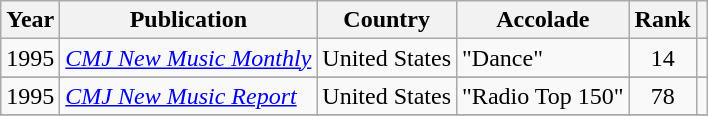<table class="wikitable sortable" style="margin:0em 1em 1em 0pt">
<tr>
<th>Year</th>
<th>Publication</th>
<th>Country</th>
<th>Accolade</th>
<th>Rank</th>
<th class=unsortable></th>
</tr>
<tr>
<td align=center>1995</td>
<td><em><a href='#'>CMJ New Music Monthly</a></em></td>
<td>United States</td>
<td>"Dance"</td>
<td align=center>14</td>
<td></td>
</tr>
<tr class="sortbottom">
</tr>
<tr>
<td align=center>1995</td>
<td><em><a href='#'>CMJ New Music Report</a></em></td>
<td>United States</td>
<td>"Radio Top 150"</td>
<td align=center>78</td>
<td></td>
</tr>
<tr class="sortbottom">
</tr>
</table>
